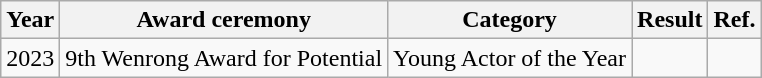<table class="wikitable plainrowheaders">
<tr>
<th scope="col">Year</th>
<th scope="col">Award ceremony</th>
<th scope="col">Category</th>
<th scope="col">Result</th>
<th scope="col">Ref.</th>
</tr>
<tr>
<td>2023</td>
<td>9th Wenrong Award for Potential</td>
<td>Young Actor of the Year</td>
<td></td>
<td></td>
</tr>
</table>
